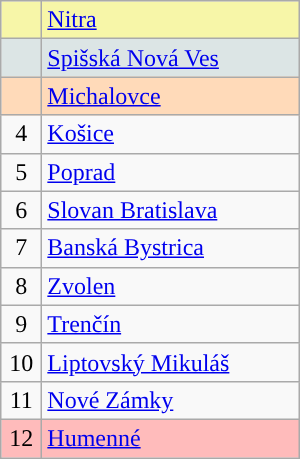<table class="wikitable" style="width:200px;">
<tr style="background:#F7F6A8;">
<td align=center style="width:20px;"></td>
<td><a href='#'>Nitra</a></td>
</tr>
<tr style="background:#DCE5E5;">
<td align=center></td>
<td><a href='#'>Spišská Nová Ves</a></td>
</tr>
<tr style="background:#FFDAB9;">
<td align=center></td>
<td><a href='#'>Michalovce</a></td>
</tr>
<tr>
<td align=center>4</td>
<td><a href='#'>Košice</a></td>
</tr>
<tr>
<td align=center>5</td>
<td><a href='#'>Poprad</a></td>
</tr>
<tr>
<td align=center>6</td>
<td><a href='#'>Slovan Bratislava</a></td>
</tr>
<tr>
<td align=center>7</td>
<td><a href='#'>Banská Bystrica</a></td>
</tr>
<tr>
<td align=center>8</td>
<td><a href='#'>Zvolen</a></td>
</tr>
<tr>
<td align=center>9</td>
<td><a href='#'>Trenčín</a></td>
</tr>
<tr>
<td align=center>10</td>
<td><a href='#'>Liptovský Mikuláš</a></td>
</tr>
<tr>
<td align=center>11</td>
<td><a href='#'>Nové Zámky</a></td>
</tr>
<tr style="background:#ffbbbb;">
<td align=center>12</td>
<td><a href='#'>Humenné</a></td>
</tr>
</table>
